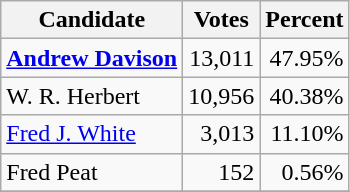<table class="wikitable">
<tr>
<th>Candidate</th>
<th>Votes</th>
<th>Percent</th>
</tr>
<tr>
<td style="font-weight:bold;"><a href='#'>Andrew Davison</a></td>
<td style="text-align:right;">13,011</td>
<td style="text-align:right;">47.95%</td>
</tr>
<tr>
<td>W. R. Herbert</td>
<td style="text-align:right;">10,956</td>
<td style="text-align:right;">40.38%</td>
</tr>
<tr>
<td><a href='#'>Fred J. White</a></td>
<td style="text-align:right;">3,013</td>
<td style="text-align:right;">11.10%</td>
</tr>
<tr>
<td>Fred Peat</td>
<td style="text-align:right;">152</td>
<td style="text-align:right;">0.56%</td>
</tr>
<tr>
</tr>
</table>
